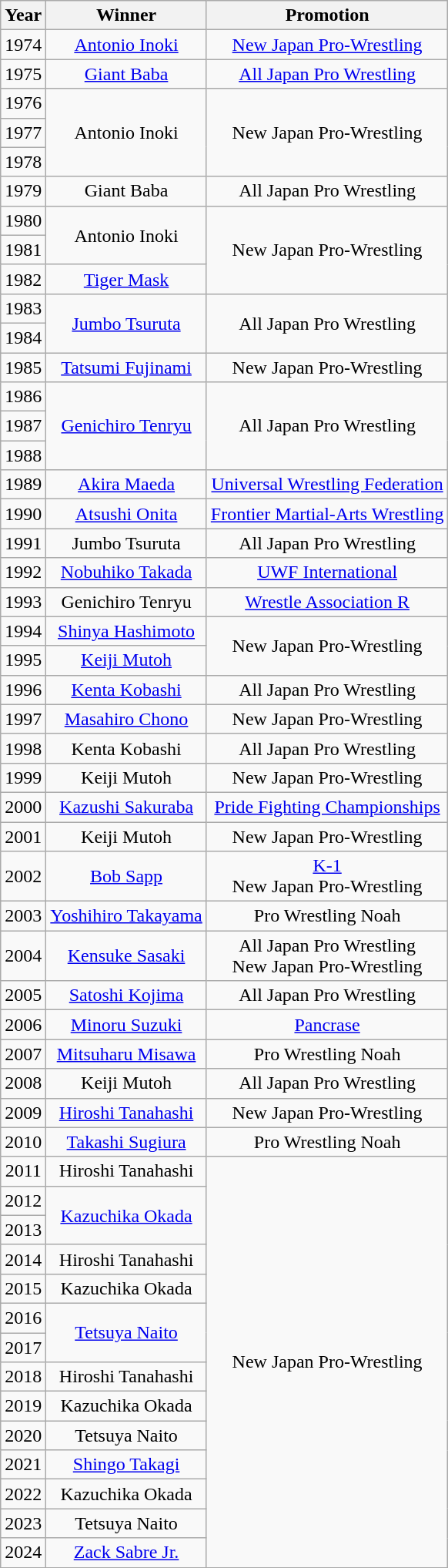<table class="wikitable sortable" style="text-align: center">
<tr>
<th>Year</th>
<th>Winner</th>
<th>Promotion</th>
</tr>
<tr>
<td>1974</td>
<td><a href='#'>Antonio Inoki</a></td>
<td><a href='#'>New Japan Pro-Wrestling</a></td>
</tr>
<tr>
<td>1975</td>
<td><a href='#'>Giant Baba</a></td>
<td><a href='#'>All Japan Pro Wrestling</a></td>
</tr>
<tr>
<td>1976</td>
<td rowspan=3>Antonio Inoki</td>
<td rowspan=3>New Japan Pro-Wrestling</td>
</tr>
<tr>
<td>1977</td>
</tr>
<tr>
<td>1978</td>
</tr>
<tr>
<td>1979</td>
<td>Giant Baba</td>
<td>All Japan Pro Wrestling</td>
</tr>
<tr>
<td>1980</td>
<td rowspan=2>Antonio Inoki</td>
<td rowspan=3>New Japan Pro-Wrestling</td>
</tr>
<tr>
<td>1981</td>
</tr>
<tr>
<td>1982</td>
<td><a href='#'>Tiger Mask</a></td>
</tr>
<tr>
<td>1983</td>
<td rowspan=2><a href='#'>Jumbo Tsuruta</a></td>
<td rowspan=2>All Japan Pro Wrestling</td>
</tr>
<tr>
<td>1984</td>
</tr>
<tr>
<td>1985</td>
<td><a href='#'>Tatsumi Fujinami</a></td>
<td>New Japan Pro-Wrestling</td>
</tr>
<tr>
<td>1986</td>
<td rowspan=3><a href='#'>Genichiro Tenryu</a></td>
<td rowspan=3>All Japan Pro Wrestling</td>
</tr>
<tr>
<td>1987</td>
</tr>
<tr>
<td>1988</td>
</tr>
<tr>
<td>1989</td>
<td><a href='#'>Akira Maeda</a></td>
<td><a href='#'>Universal Wrestling Federation</a></td>
</tr>
<tr>
<td>1990</td>
<td><a href='#'>Atsushi Onita</a></td>
<td><a href='#'>Frontier Martial-Arts Wrestling</a></td>
</tr>
<tr>
<td>1991</td>
<td>Jumbo Tsuruta</td>
<td>All Japan Pro Wrestling</td>
</tr>
<tr>
<td>1992</td>
<td><a href='#'>Nobuhiko Takada</a></td>
<td><a href='#'>UWF International</a></td>
</tr>
<tr>
<td>1993</td>
<td>Genichiro Tenryu</td>
<td><a href='#'>Wrestle Association R</a></td>
</tr>
<tr>
<td>1994</td>
<td><a href='#'>Shinya Hashimoto</a></td>
<td rowspan=2>New Japan Pro-Wrestling</td>
</tr>
<tr>
<td>1995</td>
<td><a href='#'>Keiji Mutoh</a></td>
</tr>
<tr>
<td>1996</td>
<td><a href='#'>Kenta Kobashi</a></td>
<td>All Japan Pro Wrestling</td>
</tr>
<tr>
<td>1997</td>
<td><a href='#'>Masahiro Chono</a></td>
<td>New Japan Pro-Wrestling</td>
</tr>
<tr>
<td>1998</td>
<td>Kenta Kobashi</td>
<td>All Japan Pro Wrestling</td>
</tr>
<tr>
<td>1999</td>
<td>Keiji Mutoh</td>
<td>New Japan Pro-Wrestling</td>
</tr>
<tr>
<td>2000</td>
<td><a href='#'>Kazushi Sakuraba</a></td>
<td><a href='#'>Pride Fighting Championships</a></td>
</tr>
<tr>
<td>2001</td>
<td>Keiji Mutoh</td>
<td>New Japan Pro-Wrestling</td>
</tr>
<tr>
<td>2002</td>
<td><a href='#'>Bob Sapp</a></td>
<td><a href='#'>K-1</a><br>New Japan Pro-Wrestling</td>
</tr>
<tr>
<td>2003</td>
<td><a href='#'>Yoshihiro Takayama</a></td>
<td>Pro Wrestling Noah</td>
</tr>
<tr>
<td>2004</td>
<td><a href='#'>Kensuke Sasaki</a></td>
<td>All Japan Pro Wrestling<br>New Japan Pro-Wrestling</td>
</tr>
<tr>
<td>2005</td>
<td><a href='#'>Satoshi Kojima</a></td>
<td>All Japan Pro Wrestling</td>
</tr>
<tr>
<td>2006</td>
<td><a href='#'>Minoru Suzuki</a></td>
<td><a href='#'>Pancrase</a></td>
</tr>
<tr>
<td>2007</td>
<td><a href='#'>Mitsuharu Misawa</a></td>
<td>Pro Wrestling Noah</td>
</tr>
<tr>
<td>2008</td>
<td>Keiji Mutoh</td>
<td>All Japan Pro Wrestling</td>
</tr>
<tr>
<td>2009</td>
<td><a href='#'>Hiroshi Tanahashi</a></td>
<td>New Japan Pro-Wrestling</td>
</tr>
<tr>
<td>2010</td>
<td><a href='#'>Takashi Sugiura</a></td>
<td>Pro Wrestling Noah</td>
</tr>
<tr>
<td>2011</td>
<td>Hiroshi Tanahashi</td>
<td rowspan="14">New Japan Pro-Wrestling</td>
</tr>
<tr>
<td>2012</td>
<td rowspan=2><a href='#'>Kazuchika Okada</a></td>
</tr>
<tr>
<td>2013</td>
</tr>
<tr>
<td>2014</td>
<td>Hiroshi Tanahashi</td>
</tr>
<tr>
<td>2015</td>
<td>Kazuchika Okada</td>
</tr>
<tr>
<td>2016</td>
<td rowspan=2><a href='#'>Tetsuya Naito</a></td>
</tr>
<tr>
<td>2017</td>
</tr>
<tr>
<td>2018</td>
<td>Hiroshi Tanahashi</td>
</tr>
<tr>
<td>2019</td>
<td>Kazuchika Okada</td>
</tr>
<tr>
<td>2020</td>
<td>Tetsuya Naito</td>
</tr>
<tr>
<td>2021</td>
<td><a href='#'>Shingo Takagi</a></td>
</tr>
<tr>
<td>2022</td>
<td>Kazuchika Okada</td>
</tr>
<tr>
<td>2023</td>
<td>Tetsuya Naito</td>
</tr>
<tr>
<td>2024</td>
<td><a href='#'>Zack Sabre Jr.</a></td>
</tr>
</table>
